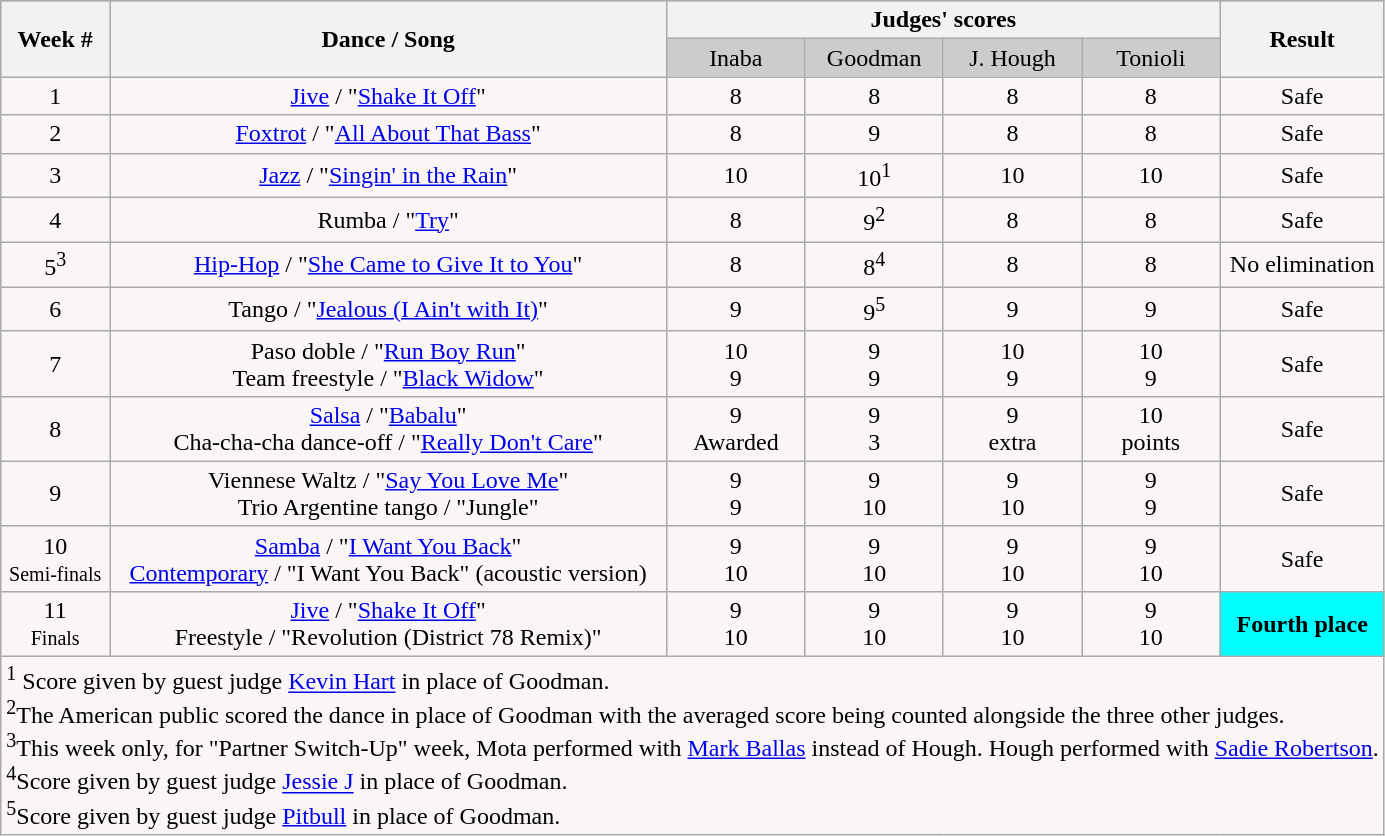<table class="wikitable collapsible collapsed">
<tr style="text-align: center; background:#ccc;">
<th rowspan="2">Week #</th>
<th rowspan="2">Dance / Song</th>
<th colspan="4">Judges' scores</th>
<th rowspan="2">Result</th>
</tr>
<tr style="text-align: center; background:#ccc;">
<td style="width:10%; ">Inaba</td>
<td style="width:10%; ">Goodman</td>
<td style="width:10%; ">J. Hough</td>
<td style="width:10%; ">Tonioli</td>
</tr>
<tr style="text-align: center; background:#faf6f6;">
<td>1</td>
<td><a href='#'>Jive</a> / "<a href='#'>Shake It Off</a>"</td>
<td>8</td>
<td>8</td>
<td>8</td>
<td>8</td>
<td>Safe</td>
</tr>
<tr style="text-align: center; background:#faf6f6;">
<td>2</td>
<td><a href='#'>Foxtrot</a> / "<a href='#'>All About That Bass</a>"</td>
<td>8</td>
<td>9</td>
<td>8</td>
<td>8</td>
<td>Safe</td>
</tr>
<tr style="text-align: center; background:#faf6f6;">
<td>3</td>
<td><a href='#'>Jazz</a> / "<a href='#'>Singin' in the Rain</a>"</td>
<td>10</td>
<td>10<sup>1</sup></td>
<td>10</td>
<td>10</td>
<td>Safe</td>
</tr>
<tr style="text-align: center; background:#faf6f6;">
<td>4</td>
<td>Rumba / "<a href='#'>Try</a>"</td>
<td>8</td>
<td>9<sup>2</sup></td>
<td>8</td>
<td>8</td>
<td>Safe</td>
</tr>
<tr style="text-align: center; background:#faf6f6;">
<td>5<sup>3</sup></td>
<td><a href='#'>Hip-Hop</a> / "<a href='#'>She Came to Give It to You</a>"</td>
<td>8</td>
<td>8<sup>4</sup></td>
<td>8</td>
<td>8</td>
<td>No elimination</td>
</tr>
<tr style="text-align: center; background:#faf6f6;">
<td>6</td>
<td>Tango / "<a href='#'>Jealous (I Ain't with It)</a>"</td>
<td>9</td>
<td>9<sup>5</sup></td>
<td>9</td>
<td>9</td>
<td>Safe</td>
</tr>
<tr style="text-align: center; background:#faf6f6;">
<td>7</td>
<td>Paso doble / "<a href='#'>Run Boy Run</a>" <br> Team freestyle / "<a href='#'>Black Widow</a>"</td>
<td>10<br>9</td>
<td>9<br>9</td>
<td>10<br>9</td>
<td>10<br>9</td>
<td>Safe</td>
</tr>
<tr style="text-align: center; background:#faf6f6;">
<td>8</td>
<td><a href='#'>Salsa</a> / "<a href='#'>Babalu</a>" <br> Cha-cha-cha dance-off / "<a href='#'>Really Don't Care</a>"</td>
<td>9<br>Awarded</td>
<td>9<br>3</td>
<td>9<br>extra</td>
<td>10<br>points</td>
<td>Safe</td>
</tr>
<tr style="text-align: center; background:#faf6f6;">
<td>9</td>
<td>Viennese Waltz / "<a href='#'>Say You Love Me</a>" <br> Trio Argentine tango / "Jungle"</td>
<td>9<br>9</td>
<td>9<br>10</td>
<td>9<br>10</td>
<td>9<br>9</td>
<td>Safe</td>
</tr>
<tr style="text-align: center; background:#faf6f6;">
<td>10<br><small>Semi-finals</small></td>
<td><a href='#'>Samba</a> / "<a href='#'>I Want You Back</a>" <br> <a href='#'>Contemporary</a> / "I Want You Back" (acoustic version)</td>
<td>9<br>10</td>
<td>9<br>10</td>
<td>9<br>10</td>
<td>9<br>10</td>
<td>Safe</td>
</tr>
<tr style="text-align: center; background:#faf6f6;">
<td>11<br><small>Finals</small></td>
<td><a href='#'>Jive</a> / "<a href='#'>Shake It Off</a>" <br> Freestyle / "Revolution (District 78 Remix)"</td>
<td>9<br>10</td>
<td>9<br>10</td>
<td>9<br>10</td>
<td>9<br>10</td>
<th style="background:cyan;">Fourth place</th>
</tr>
<tr>
<td colspan="7" style="background:#faf6f6; text-align:left;"><sup>1</sup> Score given by guest judge <a href='#'>Kevin Hart</a> in place of Goodman. <br> <sup>2</sup>The American public scored the dance in place of Goodman with the averaged score being counted alongside the three other judges.<br><sup>3</sup>This week only, for "Partner Switch-Up" week, Mota performed with <a href='#'>Mark Ballas</a> instead of Hough. Hough performed with <a href='#'>Sadie Robertson</a>.<br><sup>4</sup>Score given by guest judge <a href='#'>Jessie J</a> in place of Goodman.<br><sup>5</sup>Score given by guest judge <a href='#'>Pitbull</a> in place of Goodman.</td>
</tr>
</table>
